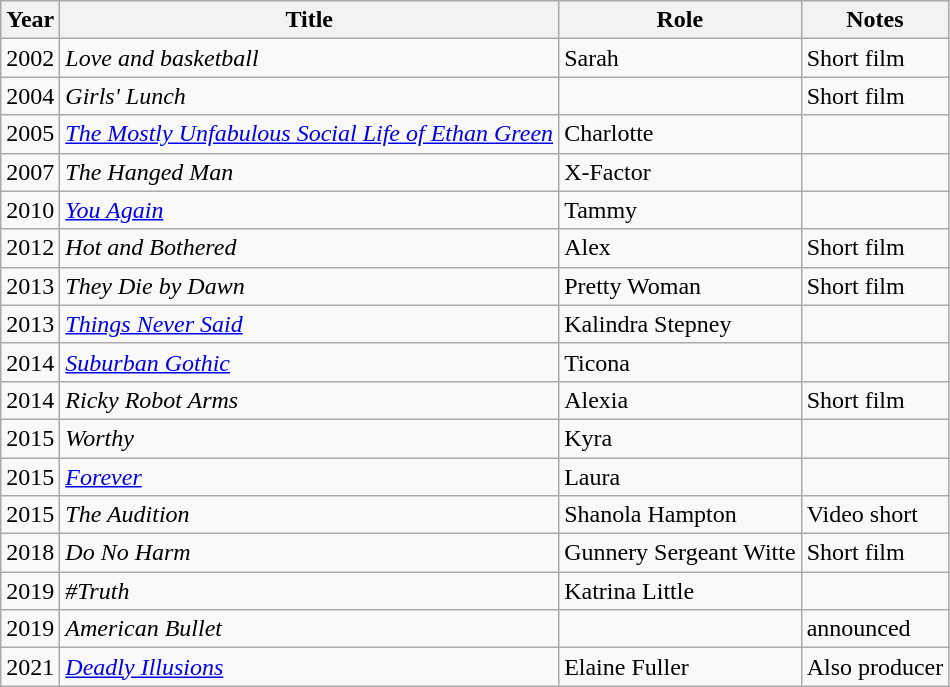<table class="wikitable sortable">
<tr>
<th>Year</th>
<th>Title</th>
<th>Role</th>
<th class="unsortable">Notes</th>
</tr>
<tr>
<td>2002</td>
<td><em>Love and basketball</em></td>
<td>Sarah</td>
<td>Short film</td>
</tr>
<tr>
<td>2004</td>
<td><em>Girls' Lunch</em></td>
<td></td>
<td>Short film</td>
</tr>
<tr>
<td>2005</td>
<td><em><a href='#'>The Mostly Unfabulous Social Life of Ethan Green</a></em></td>
<td>Charlotte</td>
<td></td>
</tr>
<tr>
<td>2007</td>
<td><em>The Hanged Man</em></td>
<td>X-Factor</td>
<td></td>
</tr>
<tr>
<td>2010</td>
<td><em><a href='#'>You Again</a></em></td>
<td>Tammy</td>
<td></td>
</tr>
<tr>
<td>2012</td>
<td><em>Hot and Bothered</em></td>
<td>Alex</td>
<td>Short film</td>
</tr>
<tr>
<td>2013</td>
<td><em>They Die by Dawn</em></td>
<td>Pretty Woman</td>
<td>Short film</td>
</tr>
<tr>
<td>2013</td>
<td><em><a href='#'>Things Never Said</a></em></td>
<td>Kalindra Stepney</td>
<td></td>
</tr>
<tr>
<td>2014</td>
<td><em><a href='#'>Suburban Gothic</a></em></td>
<td>Ticona</td>
<td></td>
</tr>
<tr>
<td>2014</td>
<td><em>Ricky Robot Arms</em></td>
<td>Alexia</td>
<td>Short film</td>
</tr>
<tr>
<td>2015</td>
<td><em>Worthy</em></td>
<td>Kyra</td>
<td></td>
</tr>
<tr>
<td>2015</td>
<td><em><a href='#'>Forever</a></em></td>
<td>Laura</td>
<td></td>
</tr>
<tr>
<td>2015</td>
<td><em>The Audition </em></td>
<td>Shanola Hampton</td>
<td>Video short</td>
</tr>
<tr>
<td>2018</td>
<td><em>Do No Harm</em></td>
<td>Gunnery Sergeant Witte</td>
<td>Short film</td>
</tr>
<tr>
<td>2019</td>
<td><em>#Truth</em></td>
<td>Katrina Little</td>
<td></td>
</tr>
<tr>
<td>2019</td>
<td><em>American Bullet </em></td>
<td></td>
<td>announced</td>
</tr>
<tr>
<td>2021</td>
<td><em><a href='#'>Deadly Illusions</a></em></td>
<td>Elaine Fuller</td>
<td>Also producer</td>
</tr>
</table>
